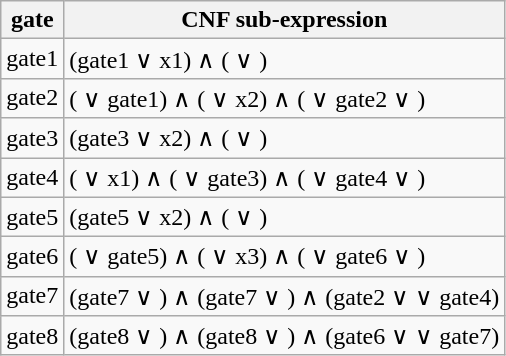<table class="wikitable">
<tr>
<th>gate</th>
<th>CNF sub-expression</th>
</tr>
<tr>
<td>gate1</td>
<td>(gate1  ∨ x1)  ∧ (  ∨ )</td>
</tr>
<tr>
<td>gate2</td>
<td>(  ∨ gate1)  ∧ (  ∨ x2)  ∧ (  ∨ gate2  ∨ )</td>
</tr>
<tr>
<td>gate3</td>
<td>(gate3  ∨ x2)  ∧ (  ∨ )</td>
</tr>
<tr>
<td>gate4</td>
<td>(  ∨ x1)  ∧ (  ∨ gate3)  ∧ (  ∨ gate4  ∨ )</td>
</tr>
<tr>
<td>gate5</td>
<td>(gate5  ∨ x2)  ∧ (  ∨ )</td>
</tr>
<tr>
<td>gate6</td>
<td>(  ∨ gate5)  ∧ (  ∨ x3)  ∧ (  ∨ gate6  ∨ )</td>
</tr>
<tr>
<td>gate7</td>
<td>(gate7  ∨ )  ∧ (gate7  ∨ )  ∧ (gate2  ∨   ∨ gate4)</td>
</tr>
<tr>
<td>gate8</td>
<td>(gate8  ∨ )  ∧ (gate8  ∨ )  ∧ (gate6  ∨   ∨ gate7)</td>
</tr>
</table>
